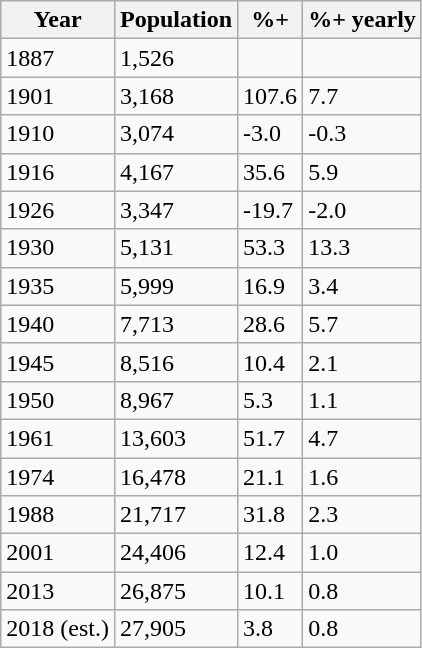<table class="wikitable mw-collapsible mw-collapsed">
<tr>
<th>Year</th>
<th>Population</th>
<th>%+</th>
<th>%+ yearly</th>
</tr>
<tr>
<td>1887</td>
<td>1,526</td>
<td></td>
<td></td>
</tr>
<tr>
<td>1901</td>
<td>3,168</td>
<td>107.6</td>
<td>7.7</td>
</tr>
<tr>
<td>1910</td>
<td>3,074</td>
<td>-3.0</td>
<td>-0.3</td>
</tr>
<tr>
<td>1916</td>
<td>4,167</td>
<td>35.6</td>
<td>5.9</td>
</tr>
<tr>
<td>1926</td>
<td>3,347</td>
<td>-19.7</td>
<td>-2.0</td>
</tr>
<tr>
<td>1930</td>
<td>5,131</td>
<td>53.3</td>
<td>13.3</td>
</tr>
<tr>
<td>1935</td>
<td>5,999</td>
<td>16.9</td>
<td>3.4</td>
</tr>
<tr>
<td>1940</td>
<td>7,713</td>
<td>28.6</td>
<td>5.7</td>
</tr>
<tr>
<td>1945</td>
<td>8,516</td>
<td>10.4</td>
<td>2.1</td>
</tr>
<tr>
<td>1950</td>
<td>8,967</td>
<td>5.3</td>
<td>1.1</td>
</tr>
<tr>
<td>1961</td>
<td>13,603</td>
<td>51.7</td>
<td>4.7</td>
</tr>
<tr>
<td>1974</td>
<td>16,478</td>
<td>21.1</td>
<td>1.6</td>
</tr>
<tr>
<td>1988</td>
<td>21,717</td>
<td>31.8</td>
<td>2.3</td>
</tr>
<tr>
<td>2001</td>
<td>24,406</td>
<td>12.4</td>
<td>1.0</td>
</tr>
<tr>
<td>2013</td>
<td>26,875</td>
<td>10.1</td>
<td>0.8</td>
</tr>
<tr>
<td>2018 (est.)</td>
<td>27,905</td>
<td>3.8</td>
<td>0.8</td>
</tr>
</table>
